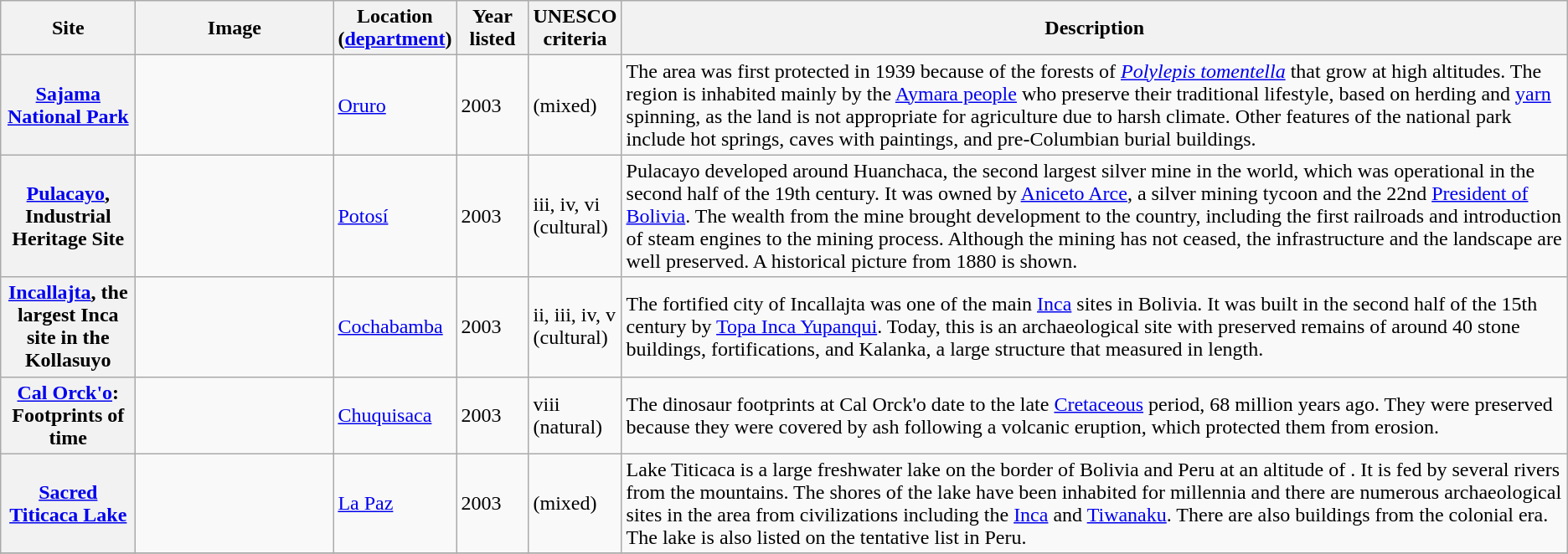<table class="wikitable sortable plainrowheaders ">
<tr>
<th style="width:100px;" scope="col">Site</th>
<th class="unsortable"  style="width:150px;" scope="col">Image</th>
<th style="width:80px;" scope="col">Location (<a href='#'>department</a>)</th>
<th style="width:50px;" scope="col">Year listed</th>
<th style="width:60px;" scope="col">UNESCO criteria</th>
<th scope="col" class="unsortable">Description</th>
</tr>
<tr>
<th scope="row"><a href='#'>Sajama National Park</a></th>
<td></td>
<td><a href='#'>Oruro</a></td>
<td>2003</td>
<td>(mixed)</td>
<td>The area was first protected in 1939 because of the forests of <em><a href='#'>Polylepis tomentella</a></em> that grow at high altitudes. The region is inhabited mainly by the <a href='#'>Aymara people</a> who preserve their traditional lifestyle, based on herding and <a href='#'>yarn</a> spinning, as the land is not appropriate for agriculture due to harsh climate. Other features of the national park include hot springs, caves with paintings, and pre-Columbian burial buildings.</td>
</tr>
<tr>
<th scope="row"><a href='#'>Pulacayo</a>, Industrial Heritage Site</th>
<td></td>
<td><a href='#'>Potosí</a></td>
<td>2003</td>
<td>iii, iv, vi (cultural)</td>
<td>Pulacayo developed around Huanchaca, the second largest silver mine in the world, which was operational in the second half of the 19th century. It was owned by <a href='#'>Aniceto Arce</a>, a silver mining tycoon and the 22nd <a href='#'>President of Bolivia</a>. The wealth from the mine brought development to the country, including the first railroads and introduction of steam engines to the mining process. Although the mining has not ceased, the infrastructure and the landscape are well preserved. A historical picture from 1880 is shown.</td>
</tr>
<tr>
<th scope="row"><a href='#'>Incallajta</a>, the largest Inca site in the Kollasuyo</th>
<td></td>
<td><a href='#'>Cochabamba</a></td>
<td>2003</td>
<td>ii, iii, iv, v (cultural)</td>
<td>The fortified city of Incallajta was one of the main <a href='#'>Inca</a> sites in Bolivia. It was built in the second half of the 15th century by <a href='#'>Topa Inca Yupanqui</a>. Today, this is an archaeological site with preserved remains of around 40 stone buildings, fortifications, and Kalanka, a large structure that measured  in length.</td>
</tr>
<tr>
<th scope="row"><a href='#'>Cal Orck'o</a>: Footprints of time</th>
<td></td>
<td><a href='#'>Chuquisaca</a></td>
<td>2003</td>
<td>viii (natural)</td>
<td>The dinosaur footprints at Cal Orck'o date to the late <a href='#'>Cretaceous</a> period, 68 million years ago. They were preserved because they were covered by ash following a volcanic eruption, which protected them from erosion.</td>
</tr>
<tr>
<th scope="row"><a href='#'>Sacred Titicaca Lake</a></th>
<td></td>
<td><a href='#'>La Paz</a></td>
<td>2003</td>
<td>(mixed)</td>
<td>Lake Titicaca is a large freshwater lake on the border of Bolivia and Peru at an altitude of . It is fed by several rivers from the mountains. The shores of the lake have been inhabited for millennia and there are numerous archaeological sites in the area from civilizations including the <a href='#'>Inca</a> and <a href='#'>Tiwanaku</a>. There are also buildings from the colonial era. The lake is also listed on the tentative list in Peru.</td>
</tr>
<tr>
</tr>
</table>
